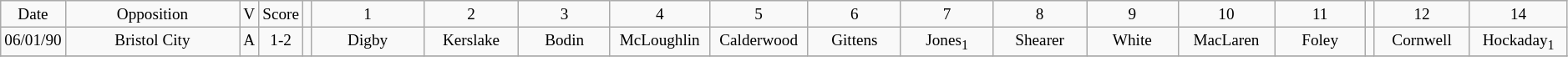<table class="wikitable" style="font-size: 80%; text-align: center;">
<tr style="text-align:center;">
<td style="width:10px; ">Date</td>
<td style="width:150px; ">Opposition</td>
<td style="width:5px; ">V</td>
<td style="width:5px; ">Score</td>
<td style="width:1px; text-align:center;"></td>
<td style="width:95px; ">1</td>
<td style="width:75px; ">2</td>
<td style="width:75px; ">3</td>
<td style="width:75px; ">4</td>
<td style="width:75px; ">5</td>
<td style="width:75px; ">6</td>
<td style="width:75px; ">7</td>
<td style="width:75px; ">8</td>
<td style="width:75px; ">9</td>
<td style="width:75px; ">10</td>
<td style="width:75px; ">11</td>
<td style="width:1px; text-align:center;"></td>
<td style="width:75px; ">12</td>
<td style="width:75px; ">14</td>
</tr>
<tr>
<td>06/01/90</td>
<td>Bristol City</td>
<td>A</td>
<td>1-2</td>
<td></td>
<td>Digby</td>
<td>Kerslake</td>
<td>Bodin</td>
<td>McLoughlin</td>
<td>Calderwood</td>
<td>Gittens</td>
<td>Jones<sub>1</sub></td>
<td>Shearer</td>
<td>White</td>
<td>MacLaren</td>
<td>Foley</td>
<td></td>
<td>Cornwell</td>
<td>Hockaday<sub>1</sub></td>
</tr>
<tr>
</tr>
</table>
